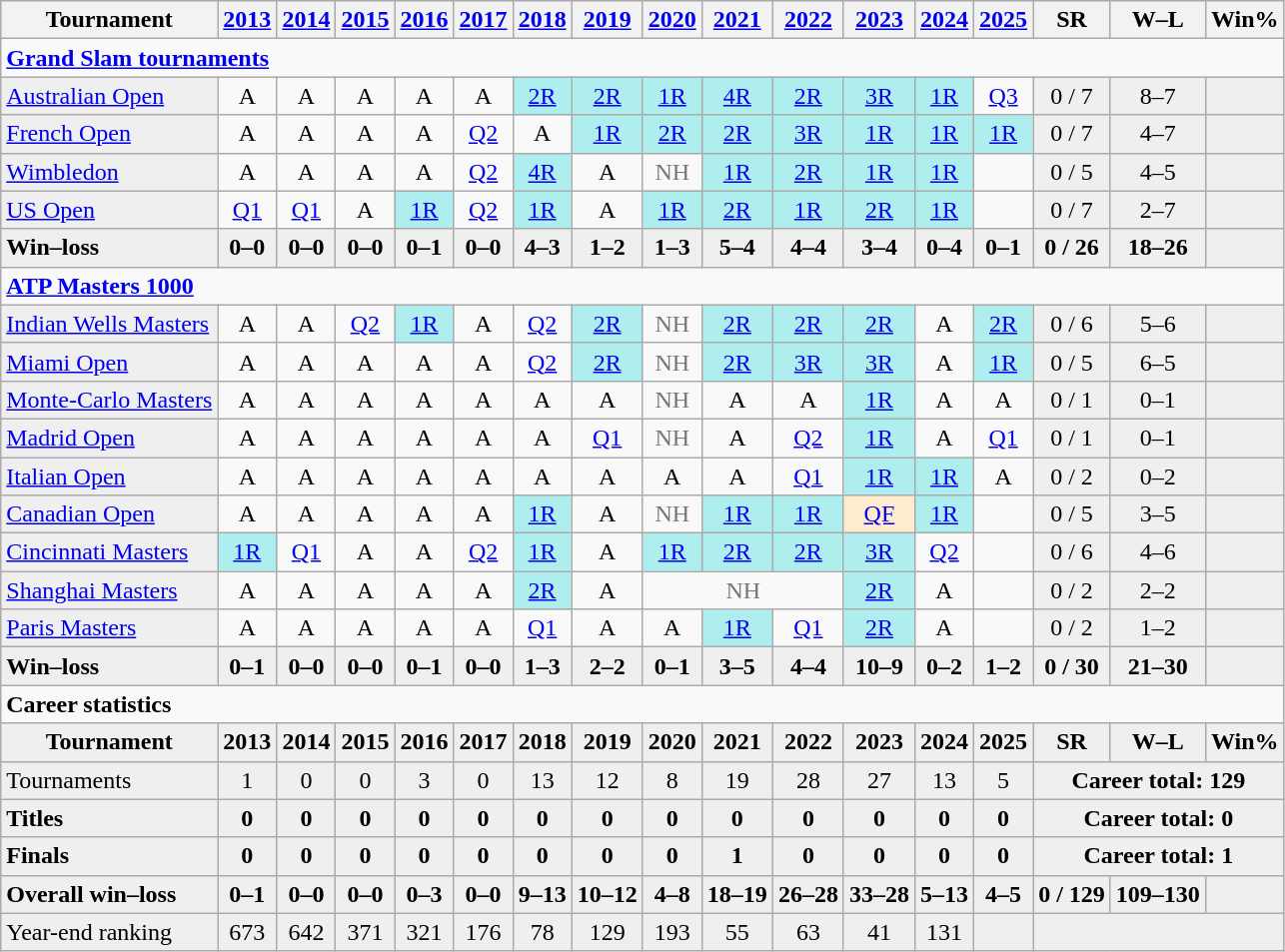<table class=wikitable style=text-align:center>
<tr>
<th>Tournament</th>
<th><a href='#'>2013</a></th>
<th><a href='#'>2014</a></th>
<th><a href='#'>2015</a></th>
<th><a href='#'>2016</a></th>
<th><a href='#'>2017</a></th>
<th><a href='#'>2018</a></th>
<th><a href='#'>2019</a></th>
<th><a href='#'>2020</a></th>
<th><a href='#'>2021</a></th>
<th><a href='#'>2022</a></th>
<th><a href='#'>2023</a></th>
<th><a href='#'>2024</a></th>
<th><a href='#'>2025</a></th>
<th>SR</th>
<th>W–L</th>
<th>Win%</th>
</tr>
<tr>
<td colspan="17" style="text-align:left"><strong><a href='#'>Grand Slam tournaments</a></strong></td>
</tr>
<tr>
<td bgcolor=#EFEFEF align=left><a href='#'>Australian Open</a></td>
<td>A</td>
<td>A</td>
<td>A</td>
<td>A</td>
<td>A</td>
<td bgcolor=afeeee><a href='#'>2R</a></td>
<td bgcolor=afeeee><a href='#'>2R</a></td>
<td bgcolor=afeeee><a href='#'>1R</a></td>
<td bgcolor=afeeee><a href='#'>4R</a></td>
<td bgcolor=afeeee><a href='#'>2R</a></td>
<td bgcolor=afeeee><a href='#'>3R</a></td>
<td bgcolor=afeeee><a href='#'>1R</a></td>
<td><a href='#'>Q3</a></td>
<td bgcolor=efefef>0 / 7</td>
<td bgcolor=efefef>8–7</td>
<td bgcolor=efefef></td>
</tr>
<tr>
<td bgcolor=#EFEFEF align=left><a href='#'>French Open</a></td>
<td>A</td>
<td>A</td>
<td>A</td>
<td>A</td>
<td><a href='#'>Q2</a></td>
<td>A</td>
<td bgcolor=afeeee><a href='#'>1R</a></td>
<td bgcolor=afeeee><a href='#'>2R</a></td>
<td bgcolor=afeeee><a href='#'>2R</a></td>
<td bgcolor=afeeee><a href='#'>3R</a></td>
<td bgcolor=afeeee><a href='#'>1R</a></td>
<td bgcolor=afeeee><a href='#'>1R</a></td>
<td bgcolor=afeeee><a href='#'>1R</a></td>
<td bgcolor=efefef>0 / 7</td>
<td bgcolor=efefef>4–7</td>
<td bgcolor=efefef></td>
</tr>
<tr>
<td bgcolor=#EFEFEF align=left><a href='#'>Wimbledon</a></td>
<td>A</td>
<td>A</td>
<td>A</td>
<td>A</td>
<td><a href='#'>Q2</a></td>
<td bgcolor=afeeee><a href='#'>4R</a></td>
<td>A</td>
<td style=color:#767676>NH</td>
<td bgcolor=afeeee><a href='#'>1R</a></td>
<td bgcolor=afeeee><a href='#'>2R</a></td>
<td bgcolor=afeeee><a href='#'>1R</a></td>
<td bgcolor=afeeee><a href='#'>1R</a></td>
<td></td>
<td bgcolor=efefef>0 / 5</td>
<td bgcolor=efefef>4–5</td>
<td bgcolor=efefef></td>
</tr>
<tr>
<td bgcolor=#EFEFEF align=left><a href='#'>US Open</a></td>
<td><a href='#'>Q1</a></td>
<td><a href='#'>Q1</a></td>
<td>A</td>
<td bgcolor=afeeee><a href='#'>1R</a></td>
<td><a href='#'>Q2</a></td>
<td bgcolor=afeeee><a href='#'>1R</a></td>
<td>A</td>
<td bgcolor=afeeee><a href='#'>1R</a></td>
<td bgcolor=afeeee><a href='#'>2R</a></td>
<td bgcolor=afeeee><a href='#'>1R</a></td>
<td bgcolor=afeeee><a href='#'>2R</a></td>
<td bgcolor=afeeee><a href='#'>1R</a></td>
<td></td>
<td bgcolor=efefef>0 / 7</td>
<td bgcolor=efefef>2–7</td>
<td bgcolor=efefef></td>
</tr>
<tr style=font-weight:bold;background:#efefef>
<td style=text-align:left>Win–loss</td>
<td>0–0</td>
<td>0–0</td>
<td>0–0</td>
<td>0–1</td>
<td>0–0</td>
<td>4–3</td>
<td>1–2</td>
<td>1–3</td>
<td>5–4</td>
<td>4–4</td>
<td>3–4</td>
<td>0–4</td>
<td>0–1</td>
<td>0 / 26</td>
<td>18–26</td>
<td></td>
</tr>
<tr>
<td colspan="17" align="left"><strong><a href='#'>ATP Masters 1000</a></strong></td>
</tr>
<tr>
<td bgcolor=#EFEFEF align=left><a href='#'>Indian Wells Masters</a></td>
<td>A</td>
<td>A</td>
<td><a href='#'>Q2</a></td>
<td bgcolor=afeeee><a href='#'>1R</a></td>
<td>A</td>
<td><a href='#'>Q2</a></td>
<td bgcolor=afeeee><a href='#'>2R</a></td>
<td style="color:#767676">NH</td>
<td bgcolor=afeeee><a href='#'>2R</a></td>
<td bgcolor=afeeee><a href='#'>2R</a></td>
<td bgcolor=afeeee><a href='#'>2R</a></td>
<td>A</td>
<td bgcolor=afeeee><a href='#'>2R</a></td>
<td bgcolor=efefef>0 / 6</td>
<td bgcolor=efefef>5–6</td>
<td bgcolor=efefef></td>
</tr>
<tr>
<td bgcolor=#EFEFEF align=left><a href='#'>Miami Open</a></td>
<td>A</td>
<td>A</td>
<td>A</td>
<td>A</td>
<td>A</td>
<td><a href='#'>Q2</a></td>
<td bgcolor=afeeee><a href='#'>2R</a></td>
<td style=color:#767676>NH</td>
<td bgcolor=afeeee><a href='#'>2R</a></td>
<td bgcolor=afeeee><a href='#'>3R</a></td>
<td bgcolor=afeeee><a href='#'>3R</a></td>
<td>A</td>
<td bgcolor=afeeee><a href='#'>1R</a></td>
<td bgcolor=efefef>0 / 5</td>
<td bgcolor=efefef>6–5</td>
<td bgcolor=efefef></td>
</tr>
<tr>
<td bgcolor=#EFEFEF align=left><a href='#'>Monte-Carlo Masters</a></td>
<td>A</td>
<td>A</td>
<td>A</td>
<td>A</td>
<td>A</td>
<td>A</td>
<td>A</td>
<td style=color:#767676>NH</td>
<td>A</td>
<td>A</td>
<td bgcolor=afeeee><a href='#'>1R</a></td>
<td>A</td>
<td>A</td>
<td bgcolor=efefef>0 / 1</td>
<td bgcolor=efefef>0–1</td>
<td bgcolor=efefef></td>
</tr>
<tr>
<td bgcolor=#EFEFEF align=left><a href='#'>Madrid Open</a></td>
<td>A</td>
<td>A</td>
<td>A</td>
<td>A</td>
<td>A</td>
<td>A</td>
<td><a href='#'>Q1</a></td>
<td style=color:#767676>NH</td>
<td>A</td>
<td><a href='#'>Q2</a></td>
<td bgcolor=afeeee><a href='#'>1R</a></td>
<td>A</td>
<td><a href='#'>Q1</a></td>
<td bgcolor=efefef>0 / 1</td>
<td bgcolor=efefef>0–1</td>
<td bgcolor=efefef></td>
</tr>
<tr>
<td bgcolor=#EFEFEF align=left><a href='#'>Italian Open</a></td>
<td>A</td>
<td>A</td>
<td>A</td>
<td>A</td>
<td>A</td>
<td>A</td>
<td>A</td>
<td>A</td>
<td>A</td>
<td><a href='#'>Q1</a></td>
<td bgcolor=afeeee><a href='#'>1R</a></td>
<td bgcolor=afeeee><a href='#'>1R</a></td>
<td>A</td>
<td bgcolor=efefef>0 / 2</td>
<td bgcolor=efefef>0–2</td>
<td bgcolor=efefef></td>
</tr>
<tr>
<td bgcolor=#EFEFEF align=left><a href='#'>Canadian Open</a></td>
<td>A</td>
<td>A</td>
<td>A</td>
<td>A</td>
<td>A</td>
<td bgcolor=afeeee><a href='#'>1R</a></td>
<td>A</td>
<td style=color:#767676>NH</td>
<td bgcolor=afeeee><a href='#'>1R</a></td>
<td bgcolor=afeeee><a href='#'>1R</a></td>
<td bgcolor=ffebcd><a href='#'>QF</a></td>
<td bgcolor=afeeee><a href='#'>1R</a></td>
<td></td>
<td bgcolor=efefef>0 / 5</td>
<td bgcolor=efefef>3–5</td>
<td bgcolor=efefef></td>
</tr>
<tr>
<td bgcolor=#EFEFEF align=left><a href='#'>Cincinnati Masters</a></td>
<td bgcolor=afeeee><a href='#'>1R</a></td>
<td><a href='#'>Q1</a></td>
<td>A</td>
<td>A</td>
<td><a href='#'>Q2</a></td>
<td bgcolor=afeeee><a href='#'>1R</a></td>
<td>A</td>
<td bgcolor=afeeee><a href='#'>1R</a></td>
<td bgcolor=afeeee><a href='#'>2R</a></td>
<td bgcolor=afeeee><a href='#'>2R</a></td>
<td bgcolor=afeeee><a href='#'>3R</a></td>
<td><a href='#'>Q2</a></td>
<td></td>
<td bgcolor=efefef>0 / 6</td>
<td bgcolor=efefef>4–6</td>
<td bgcolor=efefef></td>
</tr>
<tr>
<td bgcolor=#EFEFEF align=left><a href='#'>Shanghai Masters</a></td>
<td>A</td>
<td>A</td>
<td>A</td>
<td>A</td>
<td>A</td>
<td bgcolor=afeeee><a href='#'>2R</a></td>
<td>A</td>
<td colspan="3" style="color:#767676">NH</td>
<td bgcolor=afeeee><a href='#'>2R</a></td>
<td>A</td>
<td></td>
<td bgcolor=efefef>0 / 2</td>
<td bgcolor=efefef>2–2</td>
<td bgcolor=efefef></td>
</tr>
<tr>
<td bgcolor=#EFEFEF align=left><a href='#'>Paris Masters</a></td>
<td>A</td>
<td>A</td>
<td>A</td>
<td>A</td>
<td>A</td>
<td><a href='#'>Q1</a></td>
<td>A</td>
<td>A</td>
<td bgcolor=afeeee><a href='#'>1R</a></td>
<td><a href='#'>Q1</a></td>
<td bgcolor=afeeee><a href='#'>2R</a></td>
<td>A</td>
<td></td>
<td bgcolor=efefef>0 / 2</td>
<td bgcolor=efefef>1–2</td>
<td bgcolor=efefef></td>
</tr>
<tr style=font-weight:bold;background:#efefef>
<td style=text-align:left>Win–loss</td>
<td>0–1</td>
<td>0–0</td>
<td>0–0</td>
<td>0–1</td>
<td>0–0</td>
<td>1–3</td>
<td>2–2</td>
<td>0–1</td>
<td>3–5</td>
<td>4–4</td>
<td>10–9</td>
<td>0–2</td>
<td>1–2</td>
<td>0 / 30</td>
<td>21–30</td>
<td></td>
</tr>
<tr>
<td colspan="17" style="text-align:left"><strong>Career statistics</strong></td>
</tr>
<tr style=font-weight:bold;background:#efefef>
<td>Tournament</td>
<td>2013</td>
<td>2014</td>
<td>2015</td>
<td>2016</td>
<td>2017</td>
<td>2018</td>
<td>2019</td>
<td>2020</td>
<td>2021</td>
<td>2022</td>
<td>2023</td>
<td>2024</td>
<td>2025</td>
<td>SR</td>
<td>W–L</td>
<td>Win%</td>
</tr>
<tr bgcolor=efefef>
<td align=left>Tournaments</td>
<td>1</td>
<td>0</td>
<td>0</td>
<td>3</td>
<td>0</td>
<td>13</td>
<td>12</td>
<td>8</td>
<td>19</td>
<td>28</td>
<td>27</td>
<td>13</td>
<td>5</td>
<td colspan="3"><strong>Career total: 129</strong></td>
</tr>
<tr style=font-weight:bold;background:#efefef>
<td style=text-align:left>Titles</td>
<td>0</td>
<td>0</td>
<td>0</td>
<td>0</td>
<td>0</td>
<td>0</td>
<td>0</td>
<td>0</td>
<td>0</td>
<td>0</td>
<td>0</td>
<td>0</td>
<td>0</td>
<td colspan="3"><strong>Career total: 0</strong></td>
</tr>
<tr style=font-weight:bold;background:#efefef>
<td style=text-align:left>Finals</td>
<td>0</td>
<td>0</td>
<td>0</td>
<td>0</td>
<td>0</td>
<td>0</td>
<td>0</td>
<td>0</td>
<td>1</td>
<td>0</td>
<td>0</td>
<td>0</td>
<td>0</td>
<td colspan="3"><strong>Career total: 1</strong></td>
</tr>
<tr style=font-weight:bold;background:#efefef>
<td style=text-align:left>Overall win–loss</td>
<td>0–1</td>
<td>0–0</td>
<td>0–0</td>
<td>0–3</td>
<td>0–0</td>
<td>9–13</td>
<td>10–12</td>
<td>4–8</td>
<td>18–19</td>
<td>26–28</td>
<td>33–28</td>
<td>5–13</td>
<td>4–5</td>
<td>0 / 129</td>
<td>109–130</td>
<td></td>
</tr>
<tr bgcolor=efeefef>
<td style=text-align:left>Year-end ranking</td>
<td>673</td>
<td>642</td>
<td>371</td>
<td>321</td>
<td>176</td>
<td>78</td>
<td>129</td>
<td>193</td>
<td>55</td>
<td>63</td>
<td>41</td>
<td>131</td>
<td></td>
<td colspan=3></td>
</tr>
</table>
